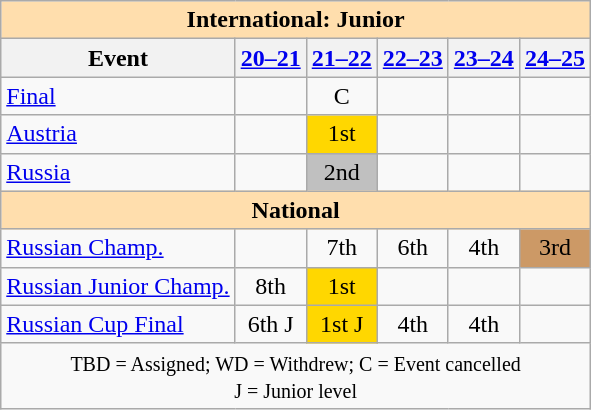<table class="wikitable" style="text-align:center">
<tr>
<th style="background-color: #ffdead; " colspan=6 align=center>International: Junior</th>
</tr>
<tr>
<th>Event</th>
<th><a href='#'>20–21</a></th>
<th><a href='#'>21–22</a></th>
<th><a href='#'>22–23</a></th>
<th><a href='#'>23–24</a></th>
<th><a href='#'>24–25</a></th>
</tr>
<tr>
<td align=left> <a href='#'>Final</a></td>
<td></td>
<td>C</td>
<td></td>
<td></td>
<td></td>
</tr>
<tr>
<td align=left> <a href='#'>Austria</a></td>
<td></td>
<td bgcolor=gold>1st</td>
<td></td>
<td></td>
<td></td>
</tr>
<tr>
<td align=left> <a href='#'>Russia</a></td>
<td></td>
<td bgcolor=silver>2nd</td>
<td></td>
<td></td>
<td></td>
</tr>
<tr>
<th style="background-color: #ffdead; " colspan=6 align=center>National</th>
</tr>
<tr>
<td align=left><a href='#'>Russian Champ.</a></td>
<td></td>
<td>7th</td>
<td>6th</td>
<td>4th</td>
<td bgcolor=cc9966>3rd</td>
</tr>
<tr>
<td align=left><a href='#'>Russian Junior Champ.</a></td>
<td>8th</td>
<td bgcolor=gold>1st</td>
<td></td>
<td></td>
<td></td>
</tr>
<tr>
<td align=left><a href='#'>Russian Cup Final</a> </td>
<td>6th J</td>
<td bgcolor=gold>1st J</td>
<td>4th</td>
<td>4th</td>
<td></td>
</tr>
<tr>
<td colspan=6 align=center><small> TBD = Assigned; WD = Withdrew; C = Event cancelled </small> <br> <small>J = Junior level </small></td>
</tr>
</table>
